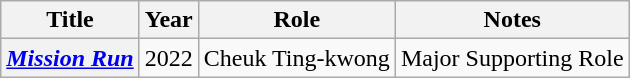<table class="wikitable plainrowheaders sortable">
<tr>
<th scope="col">Title</th>
<th scope="col">Year</th>
<th scope="col">Role</th>
<th scope="col" class="unsortable">Notes</th>
</tr>
<tr>
<th scope="row"><em><a href='#'>Mission Run</a></em></th>
<td>2022</td>
<td>Cheuk Ting-kwong</td>
<td>Major Supporting Role</td>
</tr>
</table>
